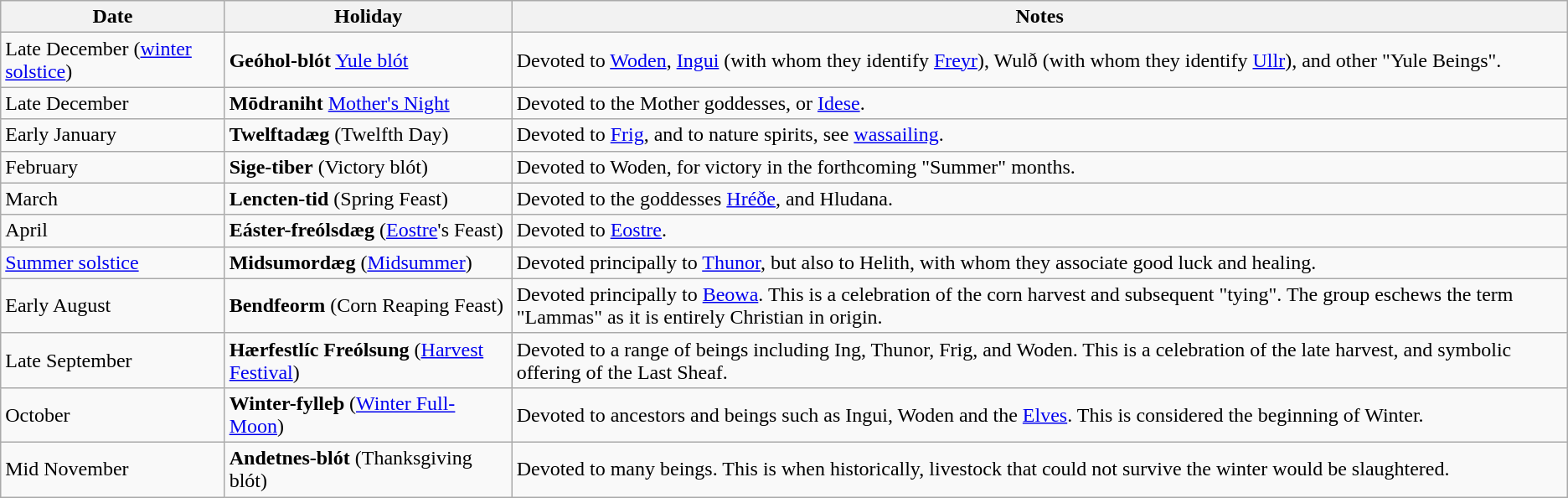<table class="wikitable">
<tr>
<th>Date</th>
<th>Holiday</th>
<th>Notes</th>
</tr>
<tr>
<td>Late December (<a href='#'>winter solstice</a>)</td>
<td><strong>Geóhol-blót</strong> <a href='#'>Yule blót</a></td>
<td>Devoted to <a href='#'>Woden</a>, <a href='#'>Ingui</a> (with whom they identify <a href='#'>Freyr</a>), Wulð (with whom they identify <a href='#'>Ullr</a>), and other "Yule Beings".</td>
</tr>
<tr>
<td>Late December</td>
<td><strong>Mōdraniht</strong> <a href='#'>Mother's Night</a></td>
<td>Devoted to the Mother goddesses, or <a href='#'>Idese</a>.</td>
</tr>
<tr>
<td>Early January</td>
<td><strong>Twelftadæg</strong> (Twelfth Day)</td>
<td>Devoted to <a href='#'>Frig</a>, and to nature spirits, see <a href='#'>wassailing</a>.</td>
</tr>
<tr>
<td>February</td>
<td><strong>Sige-tiber</strong>  (Victory blót)</td>
<td>Devoted to Woden, for victory in the forthcoming "Summer" months.</td>
</tr>
<tr>
<td>March</td>
<td><strong>Lencten-tid</strong> (Spring Feast)</td>
<td>Devoted to the goddesses <a href='#'>Hréðe</a>, and Hludana.</td>
</tr>
<tr>
<td>April</td>
<td><strong>Eáster-freólsdæg</strong> (<a href='#'>Eostre</a>'s Feast)</td>
<td>Devoted to <a href='#'>Eostre</a>.</td>
</tr>
<tr>
<td><a href='#'>Summer solstice</a></td>
<td><strong>Midsumordæg</strong> (<a href='#'>Midsummer</a>)</td>
<td>Devoted principally to <a href='#'>Thunor</a>, but also to Helith, with whom they associate good luck and healing.</td>
</tr>
<tr>
<td>Early August</td>
<td><strong>Bendfeorm</strong> (Corn Reaping Feast)</td>
<td>Devoted principally to <a href='#'>Beowa</a>. This is a celebration of the corn harvest and subsequent "tying". The group eschews the term "Lammas" as it is entirely Christian in origin.</td>
</tr>
<tr>
<td>Late September</td>
<td><strong>Hærfestlíc Freólsung</strong> (<a href='#'>Harvest Festival</a>)</td>
<td>Devoted to a range of beings including Ing, Thunor, Frig, and Woden. This is a celebration of the late harvest, and symbolic offering of the Last Sheaf.</td>
</tr>
<tr>
<td>October</td>
<td><strong>Winter-fylleþ</strong> (<a href='#'>Winter Full-Moon</a>)</td>
<td>Devoted to ancestors and beings such as Ingui, Woden and the <a href='#'>Elves</a>. This is considered the beginning of Winter.</td>
</tr>
<tr>
<td>Mid November</td>
<td><strong>Andetnes-blót</strong> (Thanksgiving  blót)</td>
<td>Devoted to many beings.  This is when historically, livestock that could not survive the winter would be slaughtered.</td>
</tr>
</table>
